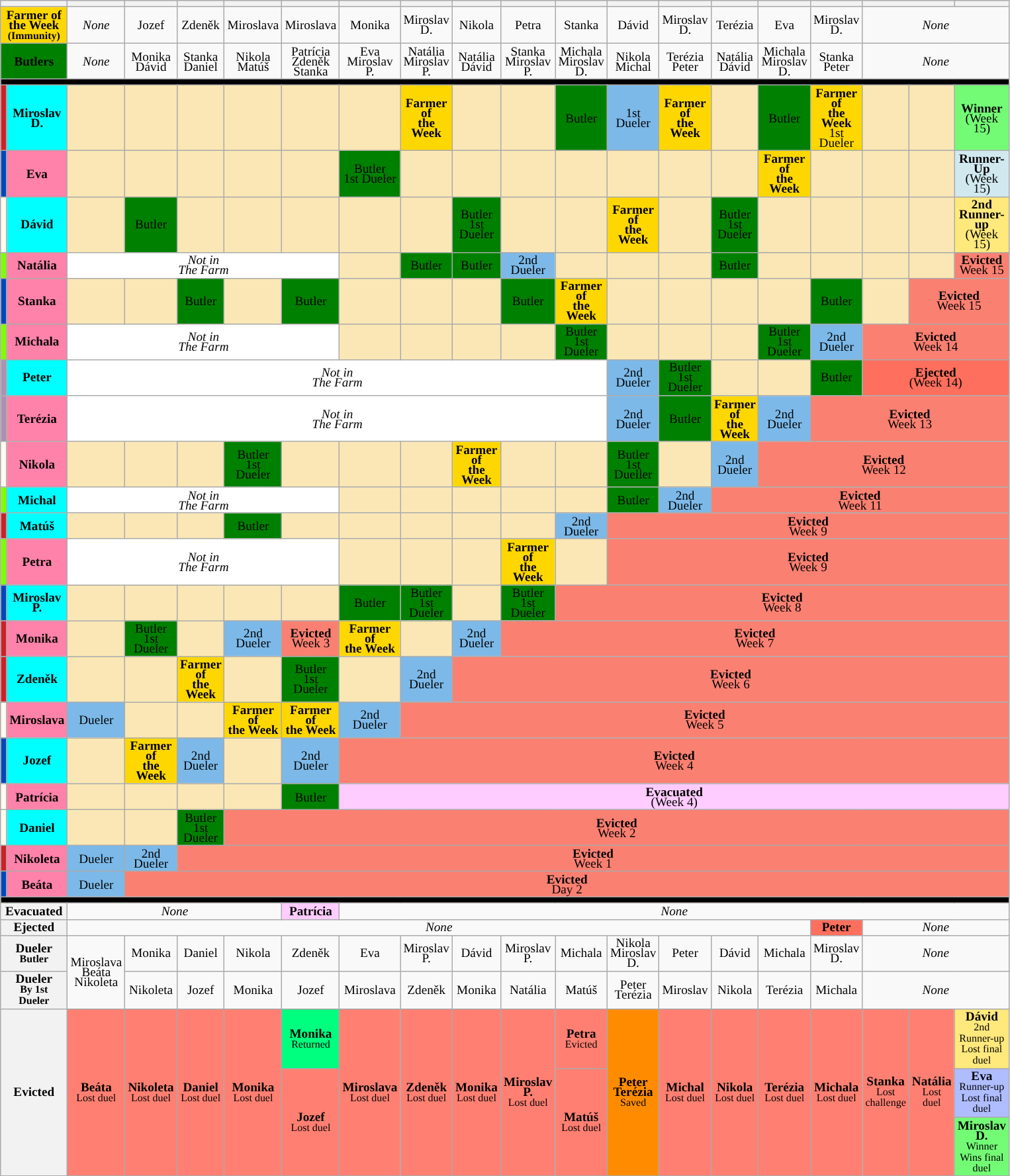<table class="wikitable" style="text-align:center; width:80%; font-size:80%; line-height:10px">
<tr>
<th colspan=2></th>
<th></th>
<th></th>
<th></th>
<th></th>
<th></th>
<th></th>
<th></th>
<th></th>
<th></th>
<th></th>
<th></th>
<th></th>
<th></th>
<th></th>
<th></th>
<th colspan=2></th>
<th></th>
</tr>
<tr>
<th colspan=2 style="background:gold;">Farmer of the Week<br><small>(Immunity)</small></th>
<td><em>None</em></td>
<td>Jozef</td>
<td>Zdeněk</td>
<td>Miroslava</td>
<td>Miroslava</td>
<td>Monika</td>
<td>Miroslav D.</td>
<td>Nikola</td>
<td>Petra</td>
<td>Stanka</td>
<td>Dávid</td>
<td>Miroslav D.</td>
<td>Terézia</td>
<td>Eva</td>
<td>Miroslav D.</td>
<td colspan=3><em>None</em></td>
</tr>
<tr>
<th colspan=2 style="background:#008000;">Butlers</th>
<td><em>None</em></td>
<td>Monika<br>Dávid</td>
<td>Stanka<br>Daniel</td>
<td>Nikola<br>Matúš</td>
<td>Patrícia<br>Zdeněk<br>Stanka</td>
<td>Eva<br>Miroslav P.</td>
<td>Natália<br>Miroslav P.</td>
<td>Natália<br>Dávid</td>
<td>Stanka<br>Miroslav P.</td>
<td>Michala<br>Miroslav D.</td>
<td>Nikola<br>Michal</td>
<td>Terézia<br>Peter</td>
<td>Natália<br>Dávid</td>
<td>Michala<br>Miroslav D.</td>
<td>Stanka<br>Peter</td>
<td colspan=3><em>None</em></td>
</tr>
<tr>
<th style="background:#000000;" colspan="20"></th>
</tr>
<tr>
<td style="background:#CE2029"></td>
<th style="background:cyan;">Miroslav D.</th>
<td style="background:#FAE7B5;"></td>
<td style="background:#FAE7B5;"></td>
<td style="background:#FAE7B5;"></td>
<td style="background:#FAE7B5;"></td>
<td style="background:#FAE7B5;"></td>
<td style="background:#FAE7B5;"></td>
<td style="background:gold;"><strong>Farmer of<br>the Week</strong></td>
<td style="background:#FAE7B5;"></td>
<td style="background:#FAE7B5;"></td>
<td style="background:#008000;">Butler</td>
<td style="background:#7CB9E8;">1st Dueler</td>
<td style="background:gold;"><strong>Farmer of<br>the Week</strong></td>
<td style="background:#FAE7B5;"></td>
<td style="background:#008000;">Butler</td>
<td style="background:gold;"><strong>Farmer of<br>the Week</strong><br> 1st Dueler</td>
<td style="background:#FAE7B5;"></td>
<td style="background:#FAE7B5;"></td>
<td style="background:#73FB76" colspan=2><strong>Winner</strong> <br> (Week 15)</td>
</tr>
<tr>
<td style="background:#0048BA"></td>
<th style="background:#FF82AB;">Eva</th>
<td style="background:#FAE7B5;"></td>
<td style="background:#FAE7B5;"></td>
<td style="background:#FAE7B5;"></td>
<td style="background:#FAE7B5;"></td>
<td style="background:#FAE7B5;"></td>
<td style="background:#008000;">Butler<br>1st Dueler</td>
<td style="background:#FAE7B5;"></td>
<td style="background:#FAE7B5;"></td>
<td style="background:#FAE7B5;"></td>
<td style="background:#FAE7B5;"></td>
<td style="background:#FAE7B5;"></td>
<td style="background:#FAE7B5;"></td>
<td style="background:#FAE7B5;"></td>
<td style="background:gold;"><strong>Farmer of<br>the Week</strong></td>
<td style="background:#FAE7B5;"></td>
<td style="background:#FAE7B5;"></td>
<td style="background:#FAE7B5;"></td>
<td style="background:#D1E8EF" colspan=2><strong>Runner-Up</strong> <br> (Week 15)</td>
</tr>
<tr>
<td style="background:#FFFAF0"></td>
<th style="background:cyan;">Dávid</th>
<td style="background:#FAE7B5;"></td>
<td style="background:#008000;">Butler</td>
<td style="background:#FAE7B5;"></td>
<td style="background:#FAE7B5;"></td>
<td style="background:#FAE7B5;"></td>
<td style="background:#FAE7B5;"></td>
<td style="background:#FAE7B5;"></td>
<td style="background:#008000;">Butler<br>1st Dueler</td>
<td style="background:#FAE7B5;"></td>
<td style="background:#FAE7B5;"></td>
<td style="background:gold;"><strong>Farmer of<br>the Week</strong></td>
<td style="background:#FAE7B5;"></td>
<td style="background:#008000;">Butler<br>1st Dueler</td>
<td style="background:#FAE7B5;"></td>
<td style="background:#FAE7B5;"></td>
<td style="background:#FAE7B5;"></td>
<td style="background:#FAE7B5;"></td>
<td style="background:#FFE87C" colspan=2><strong>2nd Runner-up</strong> <br> (Week 15)</td>
</tr>
<tr>
<td style="background:#7FFF00"></td>
<th style="background:#FF82AB;">Natália</th>
<td style="background:#FFFFFF; text-align:center;" colspan=5><em>Not in<br>The Farm</em></td>
<td style="background:#FAE7B5;"></td>
<td style="background:#008000;">Butler</td>
<td style="background:#008000;">Butler</td>
<td style="background:#7CB9E8;">2nd Dueler</td>
<td style="background:#FAE7B5;"></td>
<td style="background:#FAE7B5;"></td>
<td style="background:#FAE7B5;"></td>
<td style="background:#008000;">Butler</td>
<td style="background:#FAE7B5;"></td>
<td style="background:#FAE7B5;"></td>
<td style="background:#FAE7B5;"></td>
<td style="background:#FAE7B5;"></td>
<td colspan=15 style="background:salmon;"><strong>Evicted</strong> <br> Week 15</td>
</tr>
<tr>
<td style="background:#0048BA"></td>
<th style="background:#FF82AB;">Stanka</th>
<td style="background:#FAE7B5;"></td>
<td style="background:#FAE7B5;"></td>
<td style="background:#008000;">Butler</td>
<td style="background:#FAE7B5;"></td>
<td style="background:#008000;">Butler</td>
<td style="background:#FAE7B5;"></td>
<td style="background:#FAE7B5;"></td>
<td style="background:#FAE7B5;"></td>
<td style="background:#008000;">Butler</td>
<td style="background:gold;"><strong>Farmer of<br>the Week</strong></td>
<td style="background:#FAE7B5;"></td>
<td style="background:#FAE7B5;"></td>
<td style="background:#FAE7B5;"></td>
<td style="background:#FAE7B5;"></td>
<td style="background:#008000;">Butler</td>
<td style="background:#FAE7B5;"></td>
<td colspan=15 style="background:salmon;"><strong>Evicted</strong> <br> Week 15</td>
</tr>
<tr>
<td style="background:#7FFF00"></td>
<th style="background:#FF82AB;">Michala</th>
<td style="background:#FFFFFF; text-align:center;" colspan=5><em>Not in<br>The Farm</em></td>
<td style="background:#FAE7B5;"></td>
<td style="background:#FAE7B5;"></td>
<td style="background:#FAE7B5;"></td>
<td style="background:#FAE7B5;"></td>
<td style="background:#008000;">Butler<br>1st Dueler</td>
<td style="background:#FAE7B5;"></td>
<td style="background:#FAE7B5;"></td>
<td style="background:#FAE7B5;"></td>
<td style="background:#008000;">Butler<br>1st Dueler</td>
<td style="background:#7CB9E8;">2nd Dueler</td>
<td colspan=15 style="background:salmon;"><strong>Evicted</strong> <br> Week 14</td>
</tr>
<tr>
<td style="background:#AB92B3"></td>
<th style="background:cyan;">Peter</th>
<td style="background:#FFFFFF; text-align:center;" colspan=10><em>Not in<br>The Farm</em></td>
<td style="background:#7CB9E8;">2nd Dueler</td>
<td style="background:#008000;">Butler<br>1st Dueler</td>
<td style="background:#FAE7B5;"></td>
<td style="background:#FAE7B5;"></td>
<td style="background:#008000;">Butler</td>
<td style="background:#FE6F5E; text-align:center;" colspan=16><strong>Ejected</strong> <br> (Week 14)</td>
</tr>
<tr>
<td style="background:#AB92B3"></td>
<th style="background:#FF82AB;">Terézia</th>
<td style="background:#FFFFFF; text-align:center;" colspan=10><em>Not in<br>The Farm</em></td>
<td style="background:#7CB9E8;">2nd Dueler</td>
<td style="background:#008000;">Butler</td>
<td style="background:gold;"><strong>Farmer of<br>the Week</strong></td>
<td style="background:#7CB9E8;">2nd Dueler</td>
<td colspan=15 style="background:salmon;"><strong>Evicted</strong> <br> Week 13</td>
</tr>
<tr>
<td style="background:#FFFAF0"></td>
<th style="background:#FF82AB;">Nikola</th>
<td style="background:#FAE7B5;"></td>
<td style="background:#FAE7B5;"></td>
<td style="background:#FAE7B5;"></td>
<td style="background:#008000;">Butler<br>1st Dueler</td>
<td style="background:#FAE7B5;"></td>
<td style="background:#FAE7B5;"></td>
<td style="background:#FAE7B5;"></td>
<td style="background:gold;"><strong>Farmer of<br>the Week</strong></td>
<td style="background:#FAE7B5;"></td>
<td style="background:#FAE7B5;"></td>
<td style="background:#008000;">Butler<br>1st Dueller</td>
<td style="background:#FAE7B5;"></td>
<td style="background:#7CB9E8;">2nd Dueler</td>
<td colspan=15 style="background:salmon;"><strong>Evicted</strong> <br> Week 12</td>
</tr>
<tr>
<td style="background:#7FFF00"></td>
<th style="background:cyan;">Michal</th>
<td style="background:#FFFFFF; text-align:center;" colspan=5><em>Not in<br>The Farm</em></td>
<td style="background:#FAE7B5;"></td>
<td style="background:#FAE7B5;"></td>
<td style="background:#FAE7B5;"></td>
<td style="background:#FAE7B5;"></td>
<td style="background:#FAE7B5;"></td>
<td style="background:#008000;">Butler</td>
<td style="background:#7CB9E8;">2nd Dueler</td>
<td colspan=15 style="background:salmon;"><strong>Evicted</strong> <br> Week 11</td>
</tr>
<tr>
<td style="background:#CE2029"></td>
<th style="background:cyan;">Matúš</th>
<td style="background:#FAE7B5;"></td>
<td style="background:#FAE7B5;"></td>
<td style="background:#FAE7B5;"></td>
<td style="background:#008000;">Butler</td>
<td style="background:#FAE7B5;"></td>
<td style="background:#FAE7B5;"></td>
<td style="background:#FAE7B5;"></td>
<td style="background:#FAE7B5;"></td>
<td style="background:#FAE7B5;"></td>
<td style="background:#7CB9E8;">2nd Dueler</td>
<td colspan=15 style="background:salmon;"><strong>Evicted</strong> <br> Week 9</td>
</tr>
<tr>
<td style="background:#7FFF00"></td>
<th style="background:#FF82AB;">Petra</th>
<td style="background:#FFFFFF; text-align:center;" colspan=5><em>Not in<br>The Farm</em></td>
<td style="background:#FAE7B5;"></td>
<td style="background:#FAE7B5;"></td>
<td style="background:#FAE7B5;"></td>
<td style="background:gold;"><strong>Farmer of<br>the Week</strong></td>
<td style="background:#FAE7B5;"></td>
<td colspan=15 style="background:salmon;"><strong>Evicted</strong> <br> Week 9</td>
</tr>
<tr>
<td style="background:#0048BA"></td>
<th style="background:cyan;">Miroslav P.</th>
<td style="background:#FAE7B5;"></td>
<td style="background:#FAE7B5;"></td>
<td style="background:#FAE7B5;"></td>
<td style="background:#FAE7B5;"></td>
<td style="background:#FAE7B5;"></td>
<td style="background:#008000;">Butler</td>
<td style="background:#008000;">Butler<br>1st Dueler</td>
<td style="background:#FAE7B5;"></td>
<td style="background:#008000;">Butler<br>1st Dueler</td>
<td colspan=15 style="background:salmon;"><strong>Evicted</strong> <br> Week 8</td>
</tr>
<tr>
<td style="background:#CE2029"></td>
<th style="background:#FF82AB;">Monika</th>
<td style="background:#FAE7B5;"></td>
<td style="background:#008000;">Butler<br>1st Dueler</td>
<td style="background:#FAE7B5;"></td>
<td style="background:#7CB9E8;">2nd Dueler</td>
<td colspan=1 style="background:salmon;"><strong>Evicted</strong> <br> Week 3</td>
<td style="background:gold;"><strong>Farmer of<br>the Week</strong></td>
<td style="background:#FAE7B5;"></td>
<td style="background:#7CB9E8;">2nd Dueler</td>
<td colspan=15 style="background:salmon;"><strong>Evicted</strong> <br> Week 7</td>
</tr>
<tr>
<td style="background:#CE2029"></td>
<th style="background:cyan;">Zdeněk</th>
<td style="background:#FAE7B5;"></td>
<td style="background:#FAE7B5;"></td>
<td style="background:gold;"><strong>Farmer of<br>the Week</strong></td>
<td style="background:#FAE7B5;"></td>
<td style="background:#008000;">Butler<br>1st Dueler</td>
<td style="background:#FAE7B5;"></td>
<td style="background:#7CB9E8;">2nd Dueler</td>
<td colspan=15 style="background:salmon;"><strong>Evicted</strong> <br> Week 6</td>
</tr>
<tr>
<td style="background:#FFFAF0"></td>
<th style="background:#FF82AB;">Miroslava</th>
<td style="background:#7CB9E8;">Dueler</td>
<td style="background:#FAE7B5;"></td>
<td style="background:#FAE7B5;"></td>
<td style="background:gold;"><strong>Farmer of<br>the Week</strong></td>
<td style="background:gold;"><strong>Farmer of<br>the Week</strong></td>
<td style="background:#7CB9E8;">2nd Dueler</td>
<td colspan=15 style="background:salmon;"><strong>Evicted</strong> <br> Week 5</td>
</tr>
<tr>
<td style="background:#0048BA"></td>
<th style="background:cyan;">Jozef</th>
<td style="background:#FAE7B5;"></td>
<td style="background:gold;"><strong>Farmer of<br>the Week</strong></td>
<td style="background:#7CB9E8;">2nd Dueler</td>
<td style="background:#FAE7B5;"></td>
<td style="background:#7CB9E8;">2nd Dueler</td>
<td colspan=15 style="background:salmon;"><strong>Evicted</strong> <br> Week 4</td>
</tr>
<tr>
<td style="background:#FFFAF0"></td>
<th style="background:#FF82AB;">Patrícia</th>
<td style="background:#FAE7B5;"></td>
<td style="background:#FAE7B5;"></td>
<td style="background:#FAE7B5;"></td>
<td style="background:#FAE7B5;"></td>
<td style="background:#008000;">Butler</td>
<td style="background:#fcf; text-align:center;" colspan=15><strong>Evacuated</strong> <br> (Week 4)</td>
</tr>
<tr>
<td style="background:#FFFAF0"></td>
<th style="background:cyan;">Daniel</th>
<td style="background:#FAE7B5;"></td>
<td style="background:#FAE7B5;"></td>
<td style="background:#008000;">Butler<br>1st Dueler</td>
<td colspan=15 style="background:salmon;"><strong>Evicted</strong> <br> Week 2</td>
</tr>
<tr>
<td style="background:#CE2029"></td>
<th style="background:#FF82AB;">Nikoleta</th>
<td style="background:#7CB9E8;">Dueler</td>
<td style="background:#7CB9E8;">2nd Dueler</td>
<td colspan=16 style="background:salmon;"><strong>Evicted</strong> <br> Week 1</td>
</tr>
<tr>
<td style="background:#0048BA"></td>
<th style="background:#FF82AB;">Beáta</th>
<td style="background:#7CB9E8;">Dueler</td>
<td colspan=17 style="background:salmon;"><strong>Evicted</strong> <br> Day 2</td>
</tr>
<tr>
<th style="background:#000000;" colspan="20"></th>
</tr>
<tr>
<th colspan=2>Evacuated</th>
<td colspan="4"><em>None</em></td>
<td style="background:#fcf;"><strong>Patrícia</strong></td>
<td colspan="15"><em>None</em></td>
</tr>
<tr>
<th colspan=2>Ejected</th>
<td colspan="14"><em>None</em></td>
<td style="background:#FE6F5E;"><strong>Peter</strong></td>
<td colspan="14"><em>None</em></td>
</tr>
<tr>
<th colspan=2>Dueler<br><small>Butler</small></th>
<td rowspan=2>Miroslava<br>Beáta<br>Nikoleta</td>
<td>Monika</td>
<td>Daniel</td>
<td>Nikola</td>
<td>Zdeněk</td>
<td>Eva</td>
<td>Miroslav P.</td>
<td>Dávid</td>
<td>Miroslav P.</td>
<td>Michala</td>
<td>Nikola<br>Miroslav D.</td>
<td>Peter</td>
<td>Dávid</td>
<td>Michala</td>
<td>Miroslav D.</td>
<td colspan=3><em>None</em></td>
</tr>
<tr>
<th colspan=2>Dueler<br><small>By 1st Dueler</small></th>
<td>Nikoleta</td>
<td>Jozef</td>
<td>Monika</td>
<td>Jozef</td>
<td>Miroslava</td>
<td>Zdeněk</td>
<td>Monika</td>
<td>Natália</td>
<td>Matúš</td>
<td>Peter<br>Terézia</td>
<td>Miroslav</td>
<td>Nikola</td>
<td>Terézia</td>
<td>Michala</td>
<td colspan=3><em>None</em></td>
</tr>
<tr>
<th colspan=2 rowspan="3">Evicted</th>
<td rowspan="3" style="background:#FF8072"><strong>Beáta</strong><br><small>Lost duel</small></td>
<td rowspan="3" style="background:#FF8072"><strong>Nikoleta</strong><br><small>Lost duel</small></td>
<td rowspan="3" style="background:#FF8072"><strong>Daniel</strong><br><small>Lost duel</small></td>
<td rowspan="3" style="background:#FF8072"><strong>Monika</strong><br><small>Lost duel</small></td>
<td rowspan="1" style="background:#00FF7F"><strong>Monika</strong><br><small>Returned</small></td>
<td rowspan="3" style="background:#FF8072"><strong> Miroslava</strong><br><small>Lost duel</small></td>
<td rowspan="3" style="background:#FF8072"><strong>Zdeněk</strong><br><small>Lost duel</small></td>
<td rowspan="3" style="background:#FF8072"><strong>Monika</strong><br><small>Lost duel</small></td>
<td rowspan="3" style="background:#FF8072"><strong>Miroslav P.</strong><br><small>Lost duel</small></td>
<td rowspan="1" style="background:#FF8072"><strong>Petra</strong><br><small>Evicted</small></td>
<td rowspan="3" style="background:#FF8C00"><strong>Peter<br>Terézia</strong><br><small>Saved</small></td>
<td rowspan="3" style="background:#FF8072"><strong>Michal</strong><br><small>Lost duel</small></td>
<td rowspan="3" style="background:#FF8072"><strong>Nikola</strong><br><small>Lost duel</small></td>
<td rowspan="3" style="background:#FF8072"><strong>Terézia</strong><br><small>Lost duel</small></td>
<td rowspan="3" style="background:#FF8072"><strong>Michala</strong><br><small>Lost duel</small></td>
<td rowspan="3" style="background:#FF8072"><strong>Stanka</strong><br><small>Lost challenge</small></td>
<td rowspan="3" style="background:#FF8072"><strong>Natália</strong><br><small>Lost duel</small></td>
<td style="background:#FFE87C"><strong>Dávid</strong><br><small>2nd Runner-up<br>Lost final duel</small></td>
</tr>
<tr>
<td rowspan="2" style="background:#FF8072"><strong>Jozef</strong><br><small>Lost duel</small></td>
<td rowspan="2" style="background:#FF8072"><strong>Matúš</strong><br><small>Lost duel</small></td>
<td style="background:#afbdff"><strong>Eva</strong><br><small>Runner-up<br>Lost final duel</small></td>
</tr>
<tr>
<td style="background:#73FB76"><strong>Miroslav D.</strong><br><small>Winner<br>Wins final duel</small></td>
</tr>
</table>
